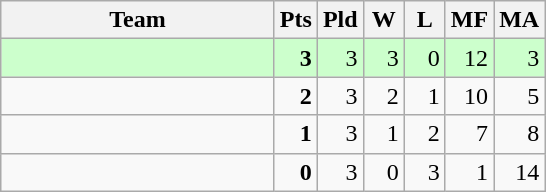<table class=wikitable style="text-align:right">
<tr>
<th width=175>Team</th>
<th width=20>Pts</th>
<th width=20>Pld</th>
<th width=20>W</th>
<th width=20>L</th>
<th width=20>MF</th>
<th width=20>MA</th>
</tr>
<tr bgcolor=ccffcc>
<td style="text-align:left"><strong></strong></td>
<td><strong>3</strong></td>
<td>3</td>
<td>3</td>
<td>0</td>
<td>12</td>
<td>3</td>
</tr>
<tr>
<td style="text-align:left"></td>
<td><strong>2</strong></td>
<td>3</td>
<td>2</td>
<td>1</td>
<td>10</td>
<td>5</td>
</tr>
<tr>
<td style="text-align:left"></td>
<td><strong>1</strong></td>
<td>3</td>
<td>1</td>
<td>2</td>
<td>7</td>
<td>8</td>
</tr>
<tr>
<td style="text-align:left"></td>
<td><strong>0</strong></td>
<td>3</td>
<td>0</td>
<td>3</td>
<td>1</td>
<td>14</td>
</tr>
</table>
